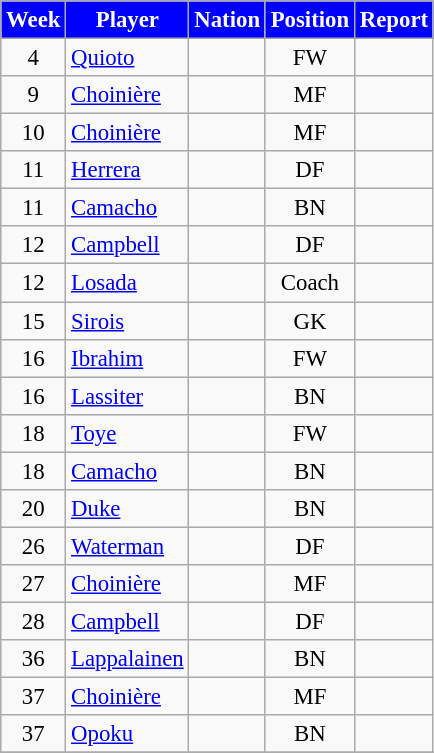<table class="wikitable" style="font-size: 95%; text-align: center;">
<tr>
<th style="background:#00f; color:white; text-align:center;">Week</th>
<th style="background:#00f; color:white; text-align:center;">Player</th>
<th style="background:#00f; color:white; text-align:center;">Nation</th>
<th style="background:#00f; color:white; text-align:center;">Position</th>
<th style="background:#00f; color:white; text-align:center;">Report</th>
</tr>
<tr>
<td>4</td>
<td style="text-align:left;"><a href='#'>Quioto</a></td>
<td style="text-align:left;"></td>
<td>FW</td>
<td></td>
</tr>
<tr>
<td>9</td>
<td style="text-align:left;"><a href='#'>Choinière</a></td>
<td style="text-align:left;"></td>
<td>MF</td>
<td></td>
</tr>
<tr>
<td>10</td>
<td style="text-align:left;"><a href='#'>Choinière</a></td>
<td style="text-align:left;"></td>
<td>MF</td>
<td></td>
</tr>
<tr>
<td>11</td>
<td style="text-align:left;"><a href='#'>Herrera</a></td>
<td style="text-align:left;"></td>
<td>DF</td>
<td></td>
</tr>
<tr>
<td>11</td>
<td style="text-align:left;"><a href='#'>Camacho</a></td>
<td style="text-align:left;"></td>
<td>BN</td>
<td></td>
</tr>
<tr>
<td>12</td>
<td style="text-align:left;"><a href='#'>Campbell</a></td>
<td style="text-align:left;"></td>
<td>DF</td>
<td></td>
</tr>
<tr>
<td>12</td>
<td style="text-align:left;"><a href='#'>Losada</a></td>
<td style="text-align:left;"></td>
<td>Coach</td>
<td></td>
</tr>
<tr>
<td>15</td>
<td style="text-align:left;"><a href='#'>Sirois</a></td>
<td style="text-align:left;"></td>
<td>GK</td>
<td></td>
</tr>
<tr>
<td>16</td>
<td style="text-align:left;"><a href='#'>Ibrahim</a></td>
<td style="text-align:left;"></td>
<td>FW</td>
<td></td>
</tr>
<tr>
<td>16</td>
<td style="text-align:left;"><a href='#'>Lassiter</a></td>
<td style="text-align:left;"></td>
<td>BN</td>
<td></td>
</tr>
<tr>
<td>18</td>
<td style="text-align:left;"><a href='#'>Toye</a></td>
<td style="text-align:left;"></td>
<td>FW</td>
<td></td>
</tr>
<tr>
<td>18</td>
<td style="text-align:left;"><a href='#'>Camacho</a></td>
<td style="text-align:left;"></td>
<td>BN</td>
<td></td>
</tr>
<tr>
<td>20</td>
<td style="text-align:left;"><a href='#'>Duke</a></td>
<td style="text-align:left;"></td>
<td>BN</td>
<td></td>
</tr>
<tr>
<td>26</td>
<td style="text-align:left;"><a href='#'>Waterman</a></td>
<td style="text-align:left;"></td>
<td>DF</td>
<td></td>
</tr>
<tr>
<td>27</td>
<td style="text-align:left;"><a href='#'>Choinière</a></td>
<td style="text-align:left;"></td>
<td>MF</td>
<td></td>
</tr>
<tr>
<td>28</td>
<td style="text-align:left;"><a href='#'>Campbell</a></td>
<td style="text-align:left;"></td>
<td>DF</td>
<td></td>
</tr>
<tr>
<td>36</td>
<td style="text-align:left;"><a href='#'>Lappalainen</a></td>
<td style="text-align:left;"></td>
<td>BN</td>
<td></td>
</tr>
<tr>
<td>37</td>
<td style="text-align:left;"><a href='#'>Choinière</a></td>
<td style="text-align:left;"></td>
<td>MF</td>
<td></td>
</tr>
<tr>
<td>37</td>
<td style="text-align:left;"><a href='#'>Opoku</a></td>
<td style="text-align:left;"></td>
<td>BN</td>
<td></td>
</tr>
<tr>
</tr>
</table>
